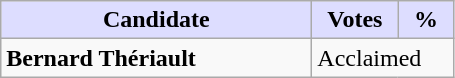<table class="wikitable">
<tr>
<th style="background:#ddf; width:200px;">Candidate</th>
<th style="background:#ddf; width:50px;">Votes</th>
<th style="background:#ddf; width:30px;">%</th>
</tr>
<tr>
<td><strong>Bernard Thériault</strong></td>
<td colspan="2">Acclaimed</td>
</tr>
</table>
